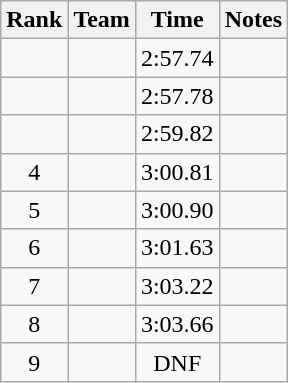<table class="wikitable sortable" style="text-align:center">
<tr>
<th>Rank</th>
<th>Team</th>
<th>Time</th>
<th>Notes</th>
</tr>
<tr>
<td></td>
<td></td>
<td>2:57.74</td>
<td></td>
</tr>
<tr>
<td></td>
<td></td>
<td>2:57.78</td>
<td></td>
</tr>
<tr>
<td></td>
<td></td>
<td>2:59.82</td>
<td></td>
</tr>
<tr>
<td>4</td>
<td></td>
<td>3:00.81</td>
<td></td>
</tr>
<tr>
<td>5</td>
<td></td>
<td>3:00.90</td>
<td></td>
</tr>
<tr>
<td>6</td>
<td></td>
<td>3:01.63</td>
<td></td>
</tr>
<tr>
<td>7</td>
<td></td>
<td>3:03.22</td>
<td></td>
</tr>
<tr>
<td>8</td>
<td></td>
<td>3:03.66</td>
<td></td>
</tr>
<tr>
<td>9</td>
<td></td>
<td>DNF</td>
<td></td>
</tr>
</table>
